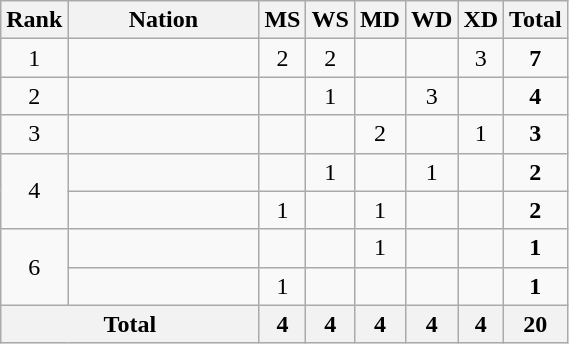<table class="wikitable" style="text-align:center">
<tr>
<th width="20">Rank</th>
<th width="120">Nation</th>
<th width="20">MS</th>
<th width="20">WS</th>
<th width="20">MD</th>
<th width="20">WD</th>
<th width="20">XD</th>
<th>Total</th>
</tr>
<tr align="center">
<td>1</td>
<td align="left"></td>
<td>2</td>
<td>2</td>
<td></td>
<td></td>
<td>3</td>
<td><strong>7</strong></td>
</tr>
<tr align="center">
<td>2</td>
<td align="left"></td>
<td></td>
<td>1</td>
<td></td>
<td>3</td>
<td></td>
<td><strong>4</strong></td>
</tr>
<tr align="center">
<td>3</td>
<td align="left"></td>
<td></td>
<td></td>
<td>2</td>
<td></td>
<td>1</td>
<td><strong>3</strong></td>
</tr>
<tr align="center">
<td rowspan="2">4</td>
<td align="left"></td>
<td></td>
<td>1</td>
<td></td>
<td>1</td>
<td></td>
<td><strong>2</strong></td>
</tr>
<tr align="center">
<td align="left"></td>
<td>1</td>
<td></td>
<td>1</td>
<td></td>
<td></td>
<td><strong>2</strong></td>
</tr>
<tr align="center">
<td rowspan="2">6</td>
<td align="left"></td>
<td></td>
<td></td>
<td>1</td>
<td></td>
<td></td>
<td><strong>1</strong></td>
</tr>
<tr align="center">
<td align="left"></td>
<td>1</td>
<td></td>
<td></td>
<td></td>
<td></td>
<td><strong>1</strong></td>
</tr>
<tr>
<th colspan="2">Total</th>
<th>4</th>
<th>4</th>
<th>4</th>
<th>4</th>
<th>4</th>
<th>20</th>
</tr>
</table>
